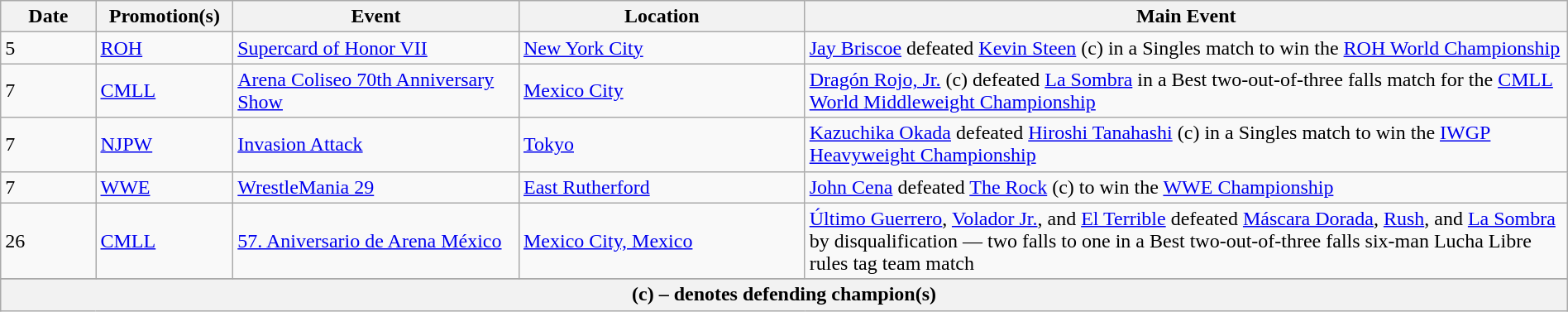<table class="wikitable" style="width:100%;">
<tr>
<th width=5%>Date</th>
<th width=5%>Promotion(s)</th>
<th width=15%>Event</th>
<th width=15%>Location</th>
<th width=40%>Main Event</th>
</tr>
<tr>
<td>5</td>
<td><a href='#'>ROH</a></td>
<td><a href='#'>Supercard of Honor VII</a></td>
<td><a href='#'>New York City</a></td>
<td><a href='#'>Jay Briscoe</a> defeated <a href='#'>Kevin Steen</a> (c) in a Singles match to win the <a href='#'>ROH World Championship</a></td>
</tr>
<tr>
<td>7</td>
<td><a href='#'>CMLL</a></td>
<td><a href='#'>Arena Coliseo 70th Anniversary Show</a></td>
<td><a href='#'>Mexico City</a></td>
<td><a href='#'>Dragón Rojo, Jr.</a> (c) defeated <a href='#'>La Sombra</a> in a Best two-out-of-three falls match for the <a href='#'>CMLL World Middleweight Championship</a></td>
</tr>
<tr>
<td>7</td>
<td><a href='#'>NJPW</a></td>
<td><a href='#'>Invasion Attack</a></td>
<td><a href='#'>Tokyo</a></td>
<td><a href='#'>Kazuchika Okada</a> defeated <a href='#'>Hiroshi Tanahashi</a> (c) in a Singles match to win the <a href='#'>IWGP Heavyweight Championship</a></td>
</tr>
<tr>
<td>7</td>
<td><a href='#'>WWE</a></td>
<td><a href='#'>WrestleMania 29</a></td>
<td><a href='#'>East Rutherford</a></td>
<td><a href='#'>John Cena</a> defeated <a href='#'>The Rock</a> (c) to win the <a href='#'>WWE Championship</a></td>
</tr>
<tr>
<td>26</td>
<td><a href='#'>CMLL</a></td>
<td><a href='#'>57. Aniversario de Arena México</a></td>
<td><a href='#'>Mexico City, Mexico</a></td>
<td><a href='#'>Último Guerrero</a>, <a href='#'>Volador Jr.</a>, and <a href='#'>El Terrible</a> defeated <a href='#'>Máscara Dorada</a>, <a href='#'>Rush</a>, and <a href='#'>La Sombra</a> by disqualification — two falls to one in a Best two-out-of-three falls six-man Lucha Libre rules tag team match</td>
</tr>
<tr>
</tr>
<tr>
<th colspan="6">(c) – denotes defending champion(s)</th>
</tr>
</table>
